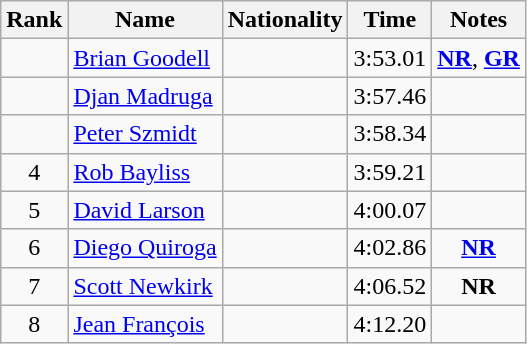<table class="wikitable sortable" style="text-align:center">
<tr>
<th>Rank</th>
<th>Name</th>
<th>Nationality</th>
<th>Time</th>
<th>Notes</th>
</tr>
<tr>
<td></td>
<td align=left><a href='#'>Brian Goodell</a></td>
<td align=left></td>
<td>3:53.01</td>
<td><strong><a href='#'>NR</a></strong>, <strong><a href='#'>GR</a></strong></td>
</tr>
<tr>
<td></td>
<td align=left><a href='#'>Djan Madruga</a></td>
<td align=left></td>
<td>3:57.46</td>
<td></td>
</tr>
<tr>
<td></td>
<td align=left><a href='#'>Peter Szmidt</a></td>
<td align=left></td>
<td>3:58.34</td>
<td></td>
</tr>
<tr>
<td>4</td>
<td align=left><a href='#'>Rob Bayliss</a></td>
<td align=left></td>
<td>3:59.21</td>
<td></td>
</tr>
<tr>
<td>5</td>
<td align=left><a href='#'>David Larson</a></td>
<td align=left></td>
<td>4:00.07</td>
<td></td>
</tr>
<tr>
<td>6</td>
<td align=left><a href='#'>Diego Quiroga</a></td>
<td align=left></td>
<td>4:02.86</td>
<td><strong><a href='#'>NR</a></strong></td>
</tr>
<tr>
<td>7</td>
<td align=left><a href='#'>Scott Newkirk</a></td>
<td align=left></td>
<td>4:06.52</td>
<td><strong>NR</strong></td>
</tr>
<tr>
<td>8</td>
<td align=left><a href='#'>Jean François</a></td>
<td align=left></td>
<td>4:12.20</td>
<td></td>
</tr>
</table>
